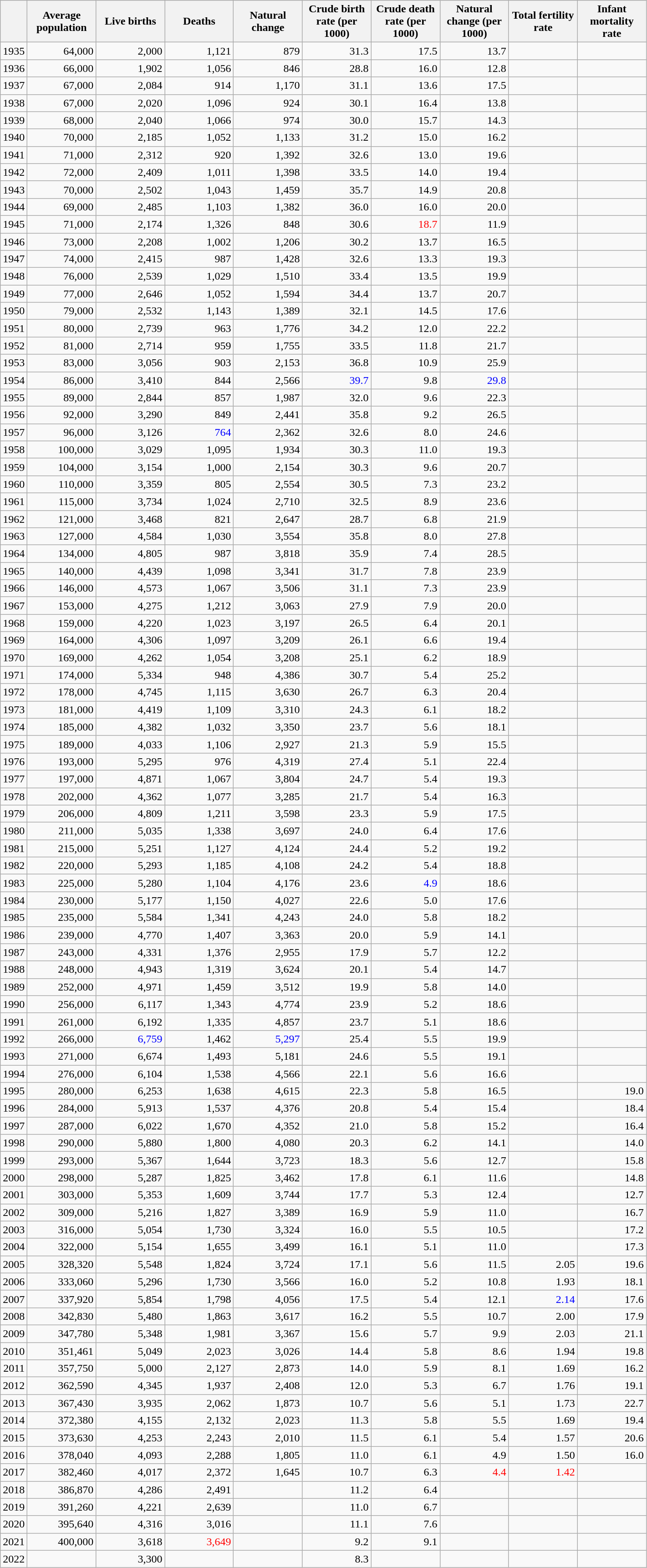<table class="wikitable sortable" style="text-align: right;">
<tr>
<th></th>
<th style="width:70pt;">Average population</th>
<th style="width:70pt;">Live births</th>
<th style="width:70pt;">Deaths</th>
<th style="width:70pt;">Natural change</th>
<th style="width:70pt;">Crude birth rate (per 1000)</th>
<th style="width:70pt;">Crude death rate (per 1000)</th>
<th style="width:70pt;">Natural change (per 1000)</th>
<th style="width:70pt;">Total fertility rate</th>
<th style="width:70pt;">Infant mortality rate</th>
</tr>
<tr>
<td>1935</td>
<td>64,000</td>
<td>2,000</td>
<td>1,121</td>
<td>879</td>
<td>31.3</td>
<td>17.5</td>
<td>13.7</td>
<td></td>
<td></td>
</tr>
<tr>
<td>1936</td>
<td>66,000</td>
<td>1,902</td>
<td>1,056</td>
<td>846</td>
<td>28.8</td>
<td>16.0</td>
<td>12.8</td>
<td></td>
<td></td>
</tr>
<tr>
<td>1937</td>
<td>67,000</td>
<td>2,084</td>
<td>914</td>
<td>1,170</td>
<td>31.1</td>
<td>13.6</td>
<td>17.5</td>
<td></td>
<td></td>
</tr>
<tr>
<td>1938</td>
<td>67,000</td>
<td>2,020</td>
<td>1,096</td>
<td>924</td>
<td>30.1</td>
<td>16.4</td>
<td>13.8</td>
<td></td>
<td></td>
</tr>
<tr>
<td>1939</td>
<td>68,000</td>
<td>2,040</td>
<td>1,066</td>
<td>974</td>
<td>30.0</td>
<td>15.7</td>
<td>14.3</td>
<td></td>
<td></td>
</tr>
<tr>
<td>1940</td>
<td>70,000</td>
<td>2,185</td>
<td>1,052</td>
<td>1,133</td>
<td>31.2</td>
<td>15.0</td>
<td>16.2</td>
<td></td>
<td></td>
</tr>
<tr>
<td>1941</td>
<td>71,000</td>
<td>2,312</td>
<td>920</td>
<td>1,392</td>
<td>32.6</td>
<td>13.0</td>
<td>19.6</td>
<td></td>
<td></td>
</tr>
<tr>
<td>1942</td>
<td>72,000</td>
<td>2,409</td>
<td>1,011</td>
<td>1,398</td>
<td>33.5</td>
<td>14.0</td>
<td>19.4</td>
<td></td>
<td></td>
</tr>
<tr>
<td>1943</td>
<td>70,000</td>
<td>2,502</td>
<td>1,043</td>
<td>1,459</td>
<td>35.7</td>
<td>14.9</td>
<td>20.8</td>
<td></td>
<td></td>
</tr>
<tr>
<td>1944</td>
<td>69,000</td>
<td>2,485</td>
<td>1,103</td>
<td>1,382</td>
<td>36.0</td>
<td>16.0</td>
<td>20.0</td>
<td></td>
<td></td>
</tr>
<tr>
<td>1945</td>
<td>71,000</td>
<td>2,174</td>
<td>1,326</td>
<td>848</td>
<td>30.6</td>
<td style="color:red">18.7</td>
<td>11.9</td>
<td></td>
<td></td>
</tr>
<tr>
<td>1946</td>
<td>73,000</td>
<td>2,208</td>
<td>1,002</td>
<td>1,206</td>
<td>30.2</td>
<td>13.7</td>
<td>16.5</td>
<td></td>
<td></td>
</tr>
<tr>
<td>1947</td>
<td>74,000</td>
<td>2,415</td>
<td>987</td>
<td>1,428</td>
<td>32.6</td>
<td>13.3</td>
<td>19.3</td>
<td></td>
<td></td>
</tr>
<tr>
<td>1948</td>
<td>76,000</td>
<td>2,539</td>
<td>1,029</td>
<td>1,510</td>
<td>33.4</td>
<td>13.5</td>
<td>19.9</td>
<td></td>
<td></td>
</tr>
<tr>
<td>1949</td>
<td>77,000</td>
<td>2,646</td>
<td>1,052</td>
<td>1,594</td>
<td>34.4</td>
<td>13.7</td>
<td>20.7</td>
<td></td>
<td></td>
</tr>
<tr>
<td>1950</td>
<td>79,000</td>
<td>2,532</td>
<td>1,143</td>
<td>1,389</td>
<td>32.1</td>
<td>14.5</td>
<td>17.6</td>
<td></td>
<td></td>
</tr>
<tr>
<td>1951</td>
<td>80,000</td>
<td>2,739</td>
<td>963</td>
<td>1,776</td>
<td>34.2</td>
<td>12.0</td>
<td>22.2</td>
<td></td>
<td></td>
</tr>
<tr>
<td>1952</td>
<td>81,000</td>
<td>2,714</td>
<td>959</td>
<td>1,755</td>
<td>33.5</td>
<td>11.8</td>
<td>21.7</td>
<td></td>
<td></td>
</tr>
<tr>
<td>1953</td>
<td>83,000</td>
<td>3,056</td>
<td>903</td>
<td>2,153</td>
<td>36.8</td>
<td>10.9</td>
<td>25.9</td>
<td></td>
<td></td>
</tr>
<tr>
<td>1954</td>
<td>86,000</td>
<td>3,410</td>
<td>844</td>
<td>2,566</td>
<td style="color:blue">39.7</td>
<td>9.8</td>
<td style="color:blue">29.8</td>
<td></td>
<td></td>
</tr>
<tr>
<td>1955</td>
<td>89,000</td>
<td>2,844</td>
<td>857</td>
<td>1,987</td>
<td>32.0</td>
<td>9.6</td>
<td>22.3</td>
<td></td>
<td></td>
</tr>
<tr>
<td>1956</td>
<td>92,000</td>
<td>3,290</td>
<td>849</td>
<td>2,441</td>
<td>35.8</td>
<td>9.2</td>
<td>26.5</td>
<td></td>
<td></td>
</tr>
<tr>
<td>1957</td>
<td>96,000</td>
<td>3,126</td>
<td style="color:blue">764</td>
<td>2,362</td>
<td>32.6</td>
<td>8.0</td>
<td>24.6</td>
<td></td>
<td></td>
</tr>
<tr>
<td>1958</td>
<td>100,000</td>
<td>3,029</td>
<td>1,095</td>
<td>1,934</td>
<td>30.3</td>
<td>11.0</td>
<td>19.3</td>
<td></td>
<td></td>
</tr>
<tr>
<td>1959</td>
<td>104,000</td>
<td>3,154</td>
<td>1,000</td>
<td>2,154</td>
<td>30.3</td>
<td>9.6</td>
<td>20.7</td>
<td></td>
<td></td>
</tr>
<tr>
<td>1960</td>
<td>110,000</td>
<td>3,359</td>
<td>805</td>
<td>2,554</td>
<td>30.5</td>
<td>7.3</td>
<td>23.2</td>
<td></td>
<td></td>
</tr>
<tr>
<td>1961</td>
<td>115,000</td>
<td>3,734</td>
<td>1,024</td>
<td>2,710</td>
<td>32.5</td>
<td>8.9</td>
<td>23.6</td>
<td></td>
<td></td>
</tr>
<tr>
<td>1962</td>
<td>121,000</td>
<td>3,468</td>
<td>821</td>
<td>2,647</td>
<td>28.7</td>
<td>6.8</td>
<td>21.9</td>
<td></td>
<td></td>
</tr>
<tr>
<td>1963</td>
<td>127,000</td>
<td>4,584</td>
<td>1,030</td>
<td>3,554</td>
<td>35.8</td>
<td>8.0</td>
<td>27.8</td>
<td></td>
<td></td>
</tr>
<tr>
<td>1964</td>
<td>134,000</td>
<td>4,805</td>
<td>987</td>
<td>3,818</td>
<td>35.9</td>
<td>7.4</td>
<td>28.5</td>
<td></td>
<td></td>
</tr>
<tr>
<td>1965</td>
<td>140,000</td>
<td>4,439</td>
<td>1,098</td>
<td>3,341</td>
<td>31.7</td>
<td>7.8</td>
<td>23.9</td>
<td></td>
<td></td>
</tr>
<tr>
<td>1966</td>
<td>146,000</td>
<td>4,573</td>
<td>1,067</td>
<td>3,506</td>
<td>31.1</td>
<td>7.3</td>
<td>23.9</td>
<td></td>
<td></td>
</tr>
<tr>
<td>1967</td>
<td>153,000</td>
<td>4,275</td>
<td>1,212</td>
<td>3,063</td>
<td>27.9</td>
<td>7.9</td>
<td>20.0</td>
<td></td>
<td></td>
</tr>
<tr>
<td>1968</td>
<td>159,000</td>
<td>4,220</td>
<td>1,023</td>
<td>3,197</td>
<td>26.5</td>
<td>6.4</td>
<td>20.1</td>
<td></td>
<td></td>
</tr>
<tr>
<td>1969</td>
<td>164,000</td>
<td>4,306</td>
<td>1,097</td>
<td>3,209</td>
<td>26.1</td>
<td>6.6</td>
<td>19.4</td>
<td></td>
<td></td>
</tr>
<tr>
<td>1970</td>
<td>169,000</td>
<td>4,262</td>
<td>1,054</td>
<td>3,208</td>
<td>25.1</td>
<td>6.2</td>
<td>18.9</td>
<td></td>
<td></td>
</tr>
<tr>
<td>1971</td>
<td>174,000</td>
<td>5,334</td>
<td>948</td>
<td>4,386</td>
<td>30.7</td>
<td>5.4</td>
<td>25.2</td>
<td></td>
<td></td>
</tr>
<tr>
<td>1972</td>
<td>178,000</td>
<td>4,745</td>
<td>1,115</td>
<td>3,630</td>
<td>26.7</td>
<td>6.3</td>
<td>20.4</td>
<td></td>
<td></td>
</tr>
<tr>
<td>1973</td>
<td>181,000</td>
<td>4,419</td>
<td>1,109</td>
<td>3,310</td>
<td>24.3</td>
<td>6.1</td>
<td>18.2</td>
<td></td>
<td></td>
</tr>
<tr>
<td>1974</td>
<td>185,000</td>
<td>4,382</td>
<td>1,032</td>
<td>3,350</td>
<td>23.7</td>
<td>5.6</td>
<td>18.1</td>
<td></td>
<td></td>
</tr>
<tr>
<td>1975</td>
<td>189,000</td>
<td>4,033</td>
<td>1,106</td>
<td>2,927</td>
<td>21.3</td>
<td>5.9</td>
<td>15.5</td>
<td></td>
<td></td>
</tr>
<tr>
<td>1976</td>
<td>193,000</td>
<td>5,295</td>
<td>976</td>
<td>4,319</td>
<td>27.4</td>
<td>5.1</td>
<td>22.4</td>
<td></td>
<td></td>
</tr>
<tr>
<td>1977</td>
<td>197,000</td>
<td>4,871</td>
<td>1,067</td>
<td>3,804</td>
<td>24.7</td>
<td>5.4</td>
<td>19.3</td>
<td></td>
<td></td>
</tr>
<tr>
<td>1978</td>
<td>202,000</td>
<td>4,362</td>
<td>1,077</td>
<td>3,285</td>
<td>21.7</td>
<td>5.4</td>
<td>16.3</td>
<td></td>
<td></td>
</tr>
<tr>
<td>1979</td>
<td>206,000</td>
<td>4,809</td>
<td>1,211</td>
<td>3,598</td>
<td>23.3</td>
<td>5.9</td>
<td>17.5</td>
<td></td>
<td></td>
</tr>
<tr>
<td>1980</td>
<td>211,000</td>
<td>5,035</td>
<td>1,338</td>
<td>3,697</td>
<td>24.0</td>
<td>6.4</td>
<td>17.6</td>
<td></td>
<td></td>
</tr>
<tr>
<td>1981</td>
<td>215,000</td>
<td>5,251</td>
<td>1,127</td>
<td>4,124</td>
<td>24.4</td>
<td>5.2</td>
<td>19.2</td>
<td></td>
<td></td>
</tr>
<tr>
<td>1982</td>
<td>220,000</td>
<td>5,293</td>
<td>1,185</td>
<td>4,108</td>
<td>24.2</td>
<td>5.4</td>
<td>18.8</td>
<td></td>
<td></td>
</tr>
<tr>
<td>1983</td>
<td>225,000</td>
<td>5,280</td>
<td>1,104</td>
<td>4,176</td>
<td>23.6</td>
<td style="color:blue">4.9</td>
<td>18.6</td>
<td></td>
<td></td>
</tr>
<tr>
<td>1984</td>
<td>230,000</td>
<td>5,177</td>
<td>1,150</td>
<td>4,027</td>
<td>22.6</td>
<td>5.0</td>
<td>17.6</td>
<td></td>
<td></td>
</tr>
<tr>
<td>1985</td>
<td>235,000</td>
<td>5,584</td>
<td>1,341</td>
<td>4,243</td>
<td>24.0</td>
<td>5.8</td>
<td>18.2</td>
<td></td>
<td></td>
</tr>
<tr>
<td>1986</td>
<td>239,000</td>
<td>4,770</td>
<td>1,407</td>
<td>3,363</td>
<td>20.0</td>
<td>5.9</td>
<td>14.1</td>
<td></td>
<td></td>
</tr>
<tr>
<td>1987</td>
<td>243,000</td>
<td>4,331</td>
<td>1,376</td>
<td>2,955</td>
<td>17.9</td>
<td>5.7</td>
<td>12.2</td>
<td></td>
<td></td>
</tr>
<tr>
<td>1988</td>
<td>248,000</td>
<td>4,943</td>
<td>1,319</td>
<td>3,624</td>
<td>20.1</td>
<td>5.4</td>
<td>14.7</td>
<td></td>
<td></td>
</tr>
<tr>
<td>1989</td>
<td>252,000</td>
<td>4,971</td>
<td>1,459</td>
<td>3,512</td>
<td>19.9</td>
<td>5.8</td>
<td>14.0</td>
<td></td>
<td></td>
</tr>
<tr>
<td>1990</td>
<td>256,000</td>
<td>6,117</td>
<td>1,343</td>
<td>4,774</td>
<td>23.9</td>
<td>5.2</td>
<td>18.6</td>
<td></td>
<td></td>
</tr>
<tr>
<td>1991</td>
<td>261,000</td>
<td>6,192</td>
<td>1,335</td>
<td>4,857</td>
<td>23.7</td>
<td>5.1</td>
<td>18.6</td>
<td></td>
<td></td>
</tr>
<tr>
<td>1992</td>
<td>266,000</td>
<td style="color:blue">6,759</td>
<td>1,462</td>
<td style="color:blue">5,297</td>
<td>25.4</td>
<td>5.5</td>
<td>19.9</td>
<td></td>
<td></td>
</tr>
<tr>
<td>1993</td>
<td>271,000</td>
<td>6,674</td>
<td>1,493</td>
<td>5,181</td>
<td>24.6</td>
<td>5.5</td>
<td>19.1</td>
<td></td>
<td></td>
</tr>
<tr>
<td>1994</td>
<td>276,000</td>
<td>6,104</td>
<td>1,538</td>
<td>4,566</td>
<td>22.1</td>
<td>5.6</td>
<td>16.6</td>
<td></td>
<td></td>
</tr>
<tr>
<td>1995</td>
<td>280,000</td>
<td>6,253</td>
<td>1,638</td>
<td>4,615</td>
<td>22.3</td>
<td>5.8</td>
<td>16.5</td>
<td></td>
<td>19.0</td>
</tr>
<tr>
<td>1996</td>
<td>284,000</td>
<td>5,913</td>
<td>1,537</td>
<td>4,376</td>
<td>20.8</td>
<td>5.4</td>
<td>15.4</td>
<td></td>
<td>18.4</td>
</tr>
<tr>
<td>1997</td>
<td>287,000</td>
<td>6,022</td>
<td>1,670</td>
<td>4,352</td>
<td>21.0</td>
<td>5.8</td>
<td>15.2</td>
<td></td>
<td>16.4</td>
</tr>
<tr>
<td>1998</td>
<td>290,000</td>
<td>5,880</td>
<td>1,800</td>
<td>4,080</td>
<td>20.3</td>
<td>6.2</td>
<td>14.1</td>
<td></td>
<td>14.0</td>
</tr>
<tr>
<td>1999</td>
<td>293,000</td>
<td>5,367</td>
<td>1,644</td>
<td>3,723</td>
<td>18.3</td>
<td>5.6</td>
<td>12.7</td>
<td></td>
<td>15.8</td>
</tr>
<tr>
<td>2000</td>
<td>298,000</td>
<td>5,287</td>
<td>1,825</td>
<td>3,462</td>
<td>17.8</td>
<td>6.1</td>
<td>11.6</td>
<td></td>
<td>14.8</td>
</tr>
<tr>
<td>2001</td>
<td>303,000</td>
<td>5,353</td>
<td>1,609</td>
<td>3,744</td>
<td>17.7</td>
<td>5.3</td>
<td>12.4</td>
<td></td>
<td>12.7</td>
</tr>
<tr>
<td>2002</td>
<td>309,000</td>
<td>5,216</td>
<td>1,827</td>
<td>3,389</td>
<td>16.9</td>
<td>5.9</td>
<td>11.0</td>
<td></td>
<td>16.7</td>
</tr>
<tr>
<td>2003</td>
<td>316,000</td>
<td>5,054</td>
<td>1,730</td>
<td>3,324</td>
<td>16.0</td>
<td>5.5</td>
<td>10.5</td>
<td></td>
<td>17.2</td>
</tr>
<tr>
<td>2004</td>
<td>322,000</td>
<td>5,154</td>
<td>1,655</td>
<td>3,499</td>
<td>16.1</td>
<td>5.1</td>
<td>11.0</td>
<td></td>
<td>17.3</td>
</tr>
<tr>
<td>2005</td>
<td>328,320</td>
<td>5,548</td>
<td>1,824</td>
<td>3,724</td>
<td>17.1</td>
<td>5.6</td>
<td>11.5</td>
<td>2.05</td>
<td>19.6</td>
</tr>
<tr>
<td>2006</td>
<td>333,060</td>
<td>5,296</td>
<td>1,730</td>
<td>3,566</td>
<td>16.0</td>
<td>5.2</td>
<td>10.8</td>
<td>1.93</td>
<td>18.1</td>
</tr>
<tr>
<td>2007</td>
<td>337,920</td>
<td>5,854</td>
<td>1,798</td>
<td>4,056</td>
<td>17.5</td>
<td>5.4</td>
<td>12.1</td>
<td style="text-align:right; color:blue;">2.14</td>
<td>17.6</td>
</tr>
<tr>
<td>2008</td>
<td>342,830</td>
<td>5,480</td>
<td>1,863</td>
<td>3,617</td>
<td>16.2</td>
<td>5.5</td>
<td>10.7</td>
<td>2.00</td>
<td>17.9</td>
</tr>
<tr>
<td>2009</td>
<td>347,780</td>
<td>5,348</td>
<td>1,981</td>
<td>3,367</td>
<td>15.6</td>
<td>5.7</td>
<td>9.9</td>
<td>2.03</td>
<td>21.1</td>
</tr>
<tr>
<td>2010</td>
<td>351,461</td>
<td>5,049</td>
<td>2,023</td>
<td>3,026</td>
<td>14.4</td>
<td>5.8</td>
<td>8.6</td>
<td>1.94</td>
<td>19.8</td>
</tr>
<tr>
<td>2011</td>
<td>357,750</td>
<td>5,000</td>
<td>2,127</td>
<td>2,873</td>
<td>14.0</td>
<td>5.9</td>
<td>8.1</td>
<td>1.69</td>
<td>16.2</td>
</tr>
<tr>
<td>2012</td>
<td>362,590</td>
<td>4,345</td>
<td>1,937</td>
<td>2,408</td>
<td>12.0</td>
<td>5.3</td>
<td>6.7</td>
<td>1.76</td>
<td>19.1</td>
</tr>
<tr>
<td>2013</td>
<td>367,430</td>
<td>3,935</td>
<td>2,062</td>
<td>1,873</td>
<td>10.7</td>
<td>5.6</td>
<td>5.1</td>
<td>1.73</td>
<td>22.7</td>
</tr>
<tr>
<td>2014</td>
<td>372,380</td>
<td>4,155</td>
<td>2,132</td>
<td>2,023</td>
<td>11.3</td>
<td>5.8</td>
<td>5.5</td>
<td>1.69</td>
<td>19.4</td>
</tr>
<tr>
<td>2015</td>
<td>373,630</td>
<td>4,253</td>
<td>2,243</td>
<td>2,010</td>
<td>11.5</td>
<td>6.1</td>
<td>5.4</td>
<td>1.57</td>
<td>20.6</td>
</tr>
<tr>
<td>2016</td>
<td>378,040</td>
<td>4,093</td>
<td>2,288</td>
<td>1,805</td>
<td>11.0</td>
<td>6.1</td>
<td>4.9</td>
<td>1.50</td>
<td>16.0</td>
</tr>
<tr>
<td>2017</td>
<td>382,460</td>
<td>4,017</td>
<td>2,372</td>
<td>1,645</td>
<td>10.7</td>
<td>6.3</td>
<td style="color:red">4.4</td>
<td style="text-align:right; color:red;">1.42</td>
<td></td>
</tr>
<tr>
<td>2018</td>
<td>386,870</td>
<td>4,286</td>
<td>2,491</td>
<td></td>
<td>11.2</td>
<td>6.4</td>
<td></td>
<td></td>
<td></td>
</tr>
<tr>
<td>2019</td>
<td>391,260</td>
<td>4,221</td>
<td>2,639</td>
<td></td>
<td>11.0</td>
<td>6.7</td>
<td></td>
<td></td>
<td></td>
</tr>
<tr>
<td>2020</td>
<td>395,640</td>
<td>4,316</td>
<td>3,016</td>
<td></td>
<td>11.1</td>
<td>7.6</td>
<td></td>
<td></td>
<td></td>
</tr>
<tr>
<td>2021</td>
<td>400,000</td>
<td>3,618</td>
<td style="color:red">3,649</td>
<td></td>
<td>9.2</td>
<td>9.1</td>
<td></td>
<td></td>
<td></td>
</tr>
<tr>
<td>2022</td>
<td></td>
<td>3,300</td>
<td></td>
<td></td>
<td>8.3</td>
<td></td>
<td></td>
<td></td>
<td></td>
</tr>
</table>
